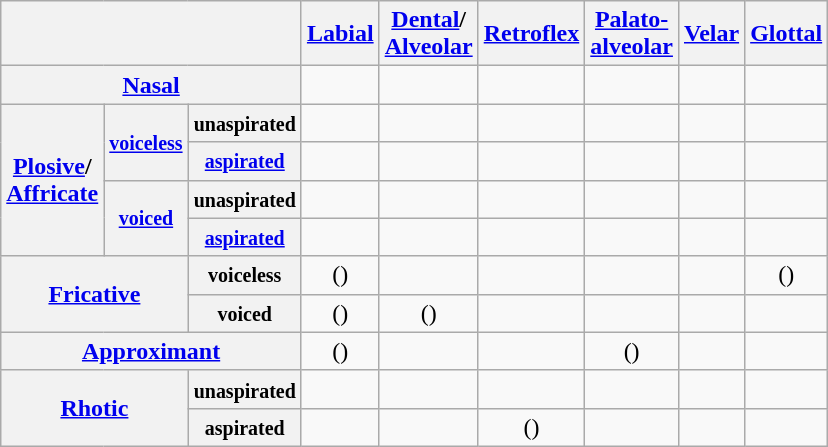<table class="wikitable" style="text-align:center">
<tr>
<th colspan="3"></th>
<th><a href='#'>Labial</a></th>
<th><a href='#'>Dental</a>/<br><a href='#'>Alveolar</a></th>
<th><a href='#'>Retroflex</a></th>
<th><a href='#'>Palato-<br>alveolar</a></th>
<th><a href='#'>Velar</a></th>
<th><a href='#'>Glottal</a></th>
</tr>
<tr>
<th colspan="3"><a href='#'>Nasal</a></th>
<td></td>
<td></td>
<td></td>
<td> </td>
<td></td>
<td> </td>
</tr>
<tr>
<th rowspan="4"><a href='#'>Plosive</a>/<br><a href='#'>Affricate</a></th>
<th rowspan="2"><small><a href='#'>voiceless</a></small></th>
<th><small>unaspirated</small></th>
<td></td>
<td></td>
<td></td>
<td></td>
<td></td>
<td></td>
</tr>
<tr>
<th><small><a href='#'>aspirated</a></small></th>
<td></td>
<td></td>
<td></td>
<td></td>
<td></td>
<td></td>
</tr>
<tr>
<th rowspan="2"><small><a href='#'>voiced</a></small></th>
<th><small>unaspirated</small></th>
<td></td>
<td></td>
<td></td>
<td></td>
<td></td>
<td></td>
</tr>
<tr>
<th><small><a href='#'>aspirated</a></small></th>
<td></td>
<td></td>
<td></td>
<td></td>
<td></td>
<td></td>
</tr>
<tr>
<th rowspan="2" colspan="2"><a href='#'>Fricative</a></th>
<th><small>voiceless</small></th>
<td>()</td>
<td></td>
<td></td>
<td></td>
<td></td>
<td>()</td>
</tr>
<tr>
<th><small>voiced</small></th>
<td>()</td>
<td>()</td>
<td></td>
<td></td>
<td></td>
<td></td>
</tr>
<tr>
<th colspan="3"><a href='#'>Approximant</a></th>
<td>()</td>
<td></td>
<td></td>
<td>()</td>
<td></td>
<td></td>
</tr>
<tr>
<th rowspan="2" colspan="2"><a href='#'>Rhotic</a></th>
<th><small>unaspirated</small></th>
<td></td>
<td></td>
<td></td>
<td></td>
<td></td>
<td></td>
</tr>
<tr>
<th><small>aspirated</small></th>
<td></td>
<td></td>
<td>()</td>
<td></td>
<td></td>
<td></td>
</tr>
</table>
